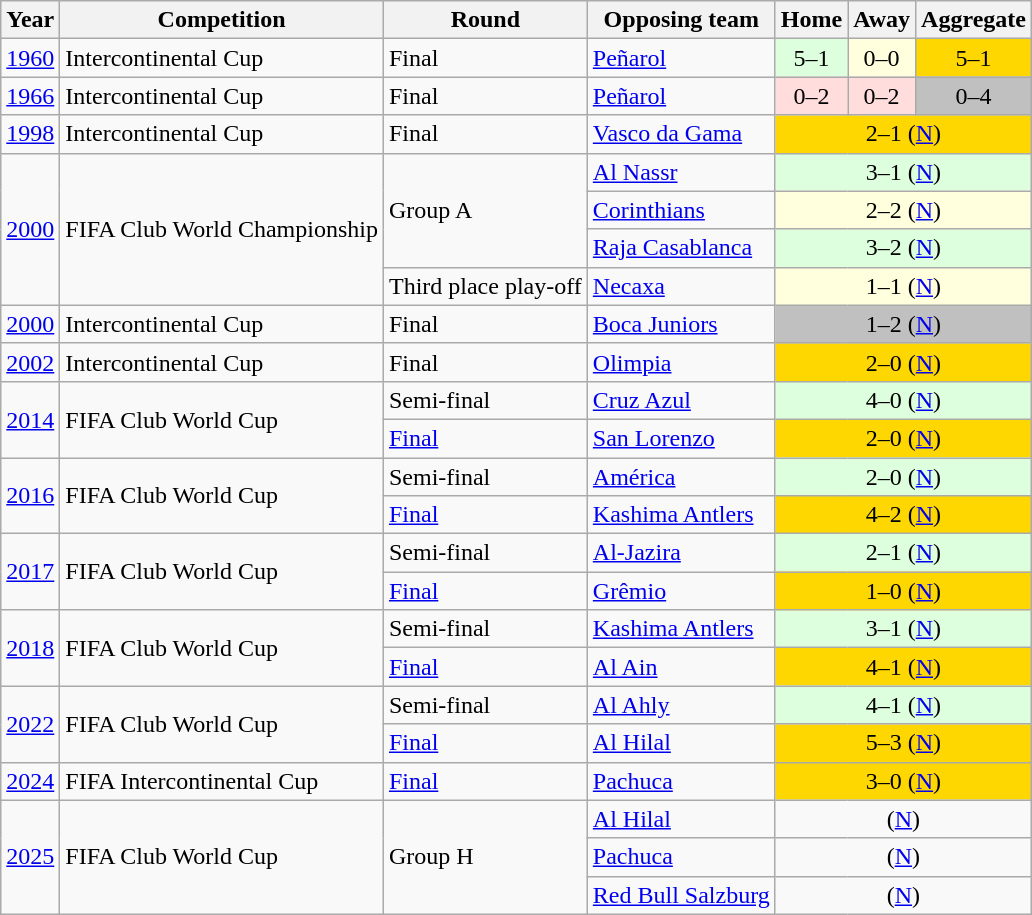<table class="wikitable sortable">
<tr>
<th>Year</th>
<th>Competition</th>
<th>Round</th>
<th>Opposing team</th>
<th>Home</th>
<th>Away</th>
<th>Aggregate</th>
</tr>
<tr>
<td><a href='#'>1960</a></td>
<td>Intercontinental Cup</td>
<td>Final</td>
<td> <a href='#'>Peñarol</a></td>
<td style="background:#dfd; text-align:center">5–1</td>
<td style="background:#ffd; text-align:center">0–0</td>
<td style="background:gold; text-align:center">5–1</td>
</tr>
<tr>
<td><a href='#'>1966</a></td>
<td>Intercontinental Cup</td>
<td>Final</td>
<td> <a href='#'>Peñarol</a></td>
<td style="background:#fdd; text-align:center">0–2</td>
<td style="background:#fdd; text-align:center">0–2</td>
<td style="background:silver; text-align:center">0–4</td>
</tr>
<tr>
<td><a href='#'>1998</a></td>
<td>Intercontinental Cup</td>
<td>Final</td>
<td> <a href='#'>Vasco da Gama</a></td>
<td colspan="3" style="text-align:center; background:gold;">2–1 (<a href='#'>N</a>)</td>
</tr>
<tr>
<td rowspan="4"><a href='#'>2000</a></td>
<td rowspan="4">FIFA Club World Championship</td>
<td rowspan="3">Group A</td>
<td> <a href='#'>Al Nassr</a></td>
<td colspan="3" style="text-align:center; background:#dfd;">3–1 (<a href='#'>N</a>)</td>
</tr>
<tr>
<td> <a href='#'>Corinthians</a></td>
<td colspan="3" style="text-align:center; background:#ffd;">2–2 (<a href='#'>N</a>)</td>
</tr>
<tr>
<td> <a href='#'>Raja Casablanca</a></td>
<td colspan="3" style="text-align:center; background:#dfd;">3–2 (<a href='#'>N</a>)</td>
</tr>
<tr>
<td>Third place play-off</td>
<td> <a href='#'>Necaxa</a></td>
<td colspan="3" style="text-align:center; background:#ffd;">1–1   (<a href='#'>N</a>)</td>
</tr>
<tr>
<td><a href='#'>2000</a></td>
<td>Intercontinental Cup</td>
<td>Final</td>
<td> <a href='#'>Boca Juniors</a></td>
<td colspan="3" style="text-align:center; background:silver;">1–2 (<a href='#'>N</a>)</td>
</tr>
<tr>
<td><a href='#'>2002</a></td>
<td>Intercontinental Cup</td>
<td>Final</td>
<td> <a href='#'>Olimpia</a></td>
<td colspan="3" style="text-align:center; background:gold;">2–0 (<a href='#'>N</a>)</td>
</tr>
<tr>
<td rowspan="2"><a href='#'>2014</a></td>
<td rowspan="2">FIFA Club World Cup</td>
<td>Semi-final</td>
<td> <a href='#'>Cruz Azul</a></td>
<td colspan="3" style="text-align:center; background:#dfd;">4–0 (<a href='#'>N</a>)</td>
</tr>
<tr>
<td><a href='#'>Final</a></td>
<td> <a href='#'>San Lorenzo</a></td>
<td colspan="3" style="text-align:center; background:gold;">2–0 (<a href='#'>N</a>)</td>
</tr>
<tr>
<td rowspan="2"><a href='#'>2016</a></td>
<td rowspan="2">FIFA Club World Cup</td>
<td>Semi-final</td>
<td> <a href='#'>América</a></td>
<td colspan="3" style="text-align:center; background:#dfd;">2–0 (<a href='#'>N</a>)</td>
</tr>
<tr>
<td><a href='#'>Final</a></td>
<td> <a href='#'>Kashima Antlers</a></td>
<td colspan="3" style="text-align:center; background:gold;">4–2  (<a href='#'>N</a>)</td>
</tr>
<tr>
<td rowspan="2"><a href='#'>2017</a></td>
<td rowspan="2">FIFA Club World Cup</td>
<td>Semi-final</td>
<td> <a href='#'>Al-Jazira</a></td>
<td colspan="3" style="text-align:center; background:#dfd;">2–1 (<a href='#'>N</a>)</td>
</tr>
<tr>
<td><a href='#'>Final</a></td>
<td> <a href='#'>Grêmio</a></td>
<td colspan="3" style="text-align:center; background:gold;">1–0 (<a href='#'>N</a>)</td>
</tr>
<tr>
<td rowspan="2"><a href='#'>2018</a></td>
<td rowspan="2">FIFA Club World Cup</td>
<td>Semi-final</td>
<td> <a href='#'>Kashima Antlers</a></td>
<td colspan="3" style="text-align:center; background:#dfd;">3–1 (<a href='#'>N</a>)</td>
</tr>
<tr>
<td><a href='#'>Final</a></td>
<td> <a href='#'>Al Ain</a></td>
<td colspan="3" style="text-align:center; background:gold;">4–1 (<a href='#'>N</a>)</td>
</tr>
<tr>
<td rowspan="2"><a href='#'>2022</a></td>
<td rowspan="2">FIFA Club World Cup</td>
<td>Semi-final</td>
<td> <a href='#'>Al Ahly</a></td>
<td colspan="3" style="text-align:center; background:#dfd;">4–1 (<a href='#'>N</a>)</td>
</tr>
<tr>
<td><a href='#'>Final</a></td>
<td> <a href='#'>Al Hilal</a></td>
<td colspan="3" style="text-align:center; background:gold;">5–3 (<a href='#'>N</a>)</td>
</tr>
<tr>
<td><a href='#'>2024</a></td>
<td>FIFA Intercontinental Cup</td>
<td><a href='#'>Final</a></td>
<td> <a href='#'>Pachuca</a></td>
<td colspan="3" style="text-align:center; background:gold;">3–0 (<a href='#'>N</a>)</td>
</tr>
<tr>
<td rowspan="3"><a href='#'>2025</a></td>
<td rowspan="3">FIFA Club World Cup</td>
<td rowspan="3">Group H</td>
<td> <a href='#'>Al Hilal</a></td>
<td colspan="3" style="text-align:center;">(<a href='#'>N</a>)</td>
</tr>
<tr>
<td> <a href='#'>Pachuca</a></td>
<td colspan="3" style="text-align:center;">(<a href='#'>N</a>)</td>
</tr>
<tr>
<td> <a href='#'>Red Bull Salzburg</a></td>
<td colspan="3" style="text-align:center;">(<a href='#'>N</a>)</td>
</tr>
</table>
